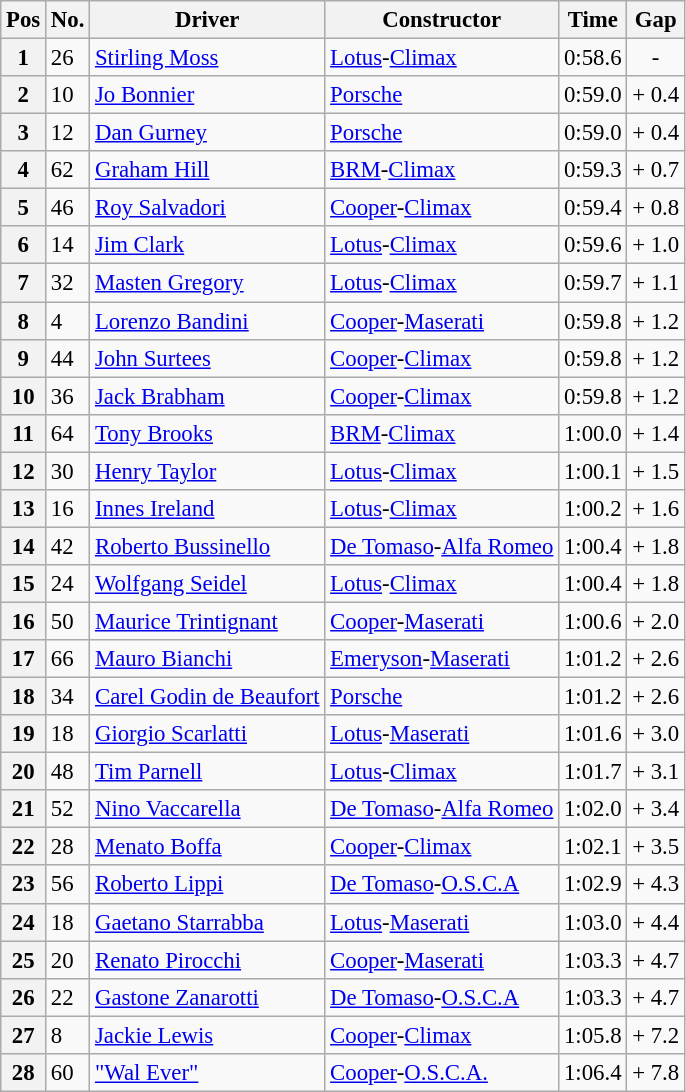<table class="wikitable" style="font-size: 95%;">
<tr>
<th>Pos</th>
<th>No.</th>
<th>Driver</th>
<th>Constructor</th>
<th>Time</th>
<th>Gap</th>
</tr>
<tr>
<th>1</th>
<td>26</td>
<td> <a href='#'>Stirling Moss</a></td>
<td><a href='#'>Lotus</a>-<a href='#'>Climax</a></td>
<td>0:58.6</td>
<td style="text-align:center">-</td>
</tr>
<tr>
<th>2</th>
<td>10</td>
<td> <a href='#'>Jo Bonnier</a></td>
<td><a href='#'>Porsche</a></td>
<td>0:59.0</td>
<td style="text-align:center">+ 0.4</td>
</tr>
<tr>
<th>3</th>
<td>12</td>
<td> <a href='#'>Dan Gurney</a></td>
<td><a href='#'>Porsche</a></td>
<td>0:59.0</td>
<td style="text-align:center">+ 0.4</td>
</tr>
<tr>
<th>4</th>
<td>62</td>
<td> <a href='#'>Graham Hill</a></td>
<td><a href='#'>BRM</a>-<a href='#'>Climax</a></td>
<td>0:59.3</td>
<td style="text-align:center">+ 0.7</td>
</tr>
<tr>
<th>5</th>
<td>46</td>
<td> <a href='#'>Roy Salvadori</a></td>
<td><a href='#'>Cooper</a>-<a href='#'>Climax</a></td>
<td>0:59.4</td>
<td style="text-align:center">+ 0.8</td>
</tr>
<tr>
<th>6</th>
<td>14</td>
<td> <a href='#'>Jim Clark</a></td>
<td><a href='#'>Lotus</a>-<a href='#'>Climax</a></td>
<td>0:59.6</td>
<td style="text-align:center">+ 1.0</td>
</tr>
<tr>
<th>7</th>
<td>32</td>
<td> <a href='#'>Masten Gregory</a></td>
<td><a href='#'>Lotus</a>-<a href='#'>Climax</a></td>
<td>0:59.7</td>
<td style="text-align:center">+ 1.1</td>
</tr>
<tr>
<th>8</th>
<td>4</td>
<td> <a href='#'>Lorenzo Bandini</a></td>
<td><a href='#'>Cooper</a>-<a href='#'>Maserati</a></td>
<td>0:59.8</td>
<td style="text-align:center">+ 1.2</td>
</tr>
<tr>
<th>9</th>
<td>44</td>
<td> <a href='#'>John Surtees</a></td>
<td><a href='#'>Cooper</a>-<a href='#'>Climax</a></td>
<td>0:59.8</td>
<td style="text-align:center">+ 1.2</td>
</tr>
<tr>
<th>10</th>
<td>36</td>
<td> <a href='#'>Jack Brabham</a></td>
<td><a href='#'>Cooper</a>-<a href='#'>Climax</a></td>
<td>0:59.8</td>
<td style="text-align:center">+ 1.2</td>
</tr>
<tr>
<th>11</th>
<td>64</td>
<td> <a href='#'>Tony Brooks</a></td>
<td><a href='#'>BRM</a>-<a href='#'>Climax</a></td>
<td>1:00.0</td>
<td style="text-align:center">+ 1.4</td>
</tr>
<tr>
<th>12</th>
<td>30</td>
<td> <a href='#'>Henry Taylor</a></td>
<td><a href='#'>Lotus</a>-<a href='#'>Climax</a></td>
<td>1:00.1</td>
<td style="text-align:center">+ 1.5</td>
</tr>
<tr>
<th>13</th>
<td>16</td>
<td> <a href='#'>Innes Ireland</a></td>
<td><a href='#'>Lotus</a>-<a href='#'>Climax</a></td>
<td>1:00.2</td>
<td style="text-align:center">+ 1.6</td>
</tr>
<tr>
<th>14</th>
<td>42</td>
<td> <a href='#'>Roberto Bussinello</a></td>
<td><a href='#'>De Tomaso</a>-<a href='#'>Alfa Romeo</a></td>
<td>1:00.4</td>
<td style="text-align:center">+ 1.8</td>
</tr>
<tr>
<th>15</th>
<td>24</td>
<td> <a href='#'>Wolfgang Seidel</a></td>
<td><a href='#'>Lotus</a>-<a href='#'>Climax</a></td>
<td>1:00.4</td>
<td style="text-align:center">+ 1.8</td>
</tr>
<tr>
<th>16</th>
<td>50</td>
<td> <a href='#'>Maurice Trintignant</a></td>
<td><a href='#'>Cooper</a>-<a href='#'>Maserati</a></td>
<td>1:00.6</td>
<td style="text-align:center">+ 2.0</td>
</tr>
<tr>
<th>17</th>
<td>66</td>
<td> <a href='#'>Mauro Bianchi</a></td>
<td><a href='#'>Emeryson</a>-<a href='#'>Maserati</a></td>
<td>1:01.2</td>
<td style="text-align:center">+ 2.6</td>
</tr>
<tr>
<th>18</th>
<td>34</td>
<td> <a href='#'>Carel Godin de Beaufort</a></td>
<td><a href='#'>Porsche</a></td>
<td>1:01.2</td>
<td style="text-align:center">+ 2.6</td>
</tr>
<tr>
<th>19</th>
<td>18</td>
<td> <a href='#'>Giorgio Scarlatti</a></td>
<td><a href='#'>Lotus</a>-<a href='#'>Maserati</a></td>
<td>1:01.6</td>
<td style="text-align:center">+ 3.0</td>
</tr>
<tr>
<th>20</th>
<td>48</td>
<td> <a href='#'>Tim Parnell</a></td>
<td><a href='#'>Lotus</a>-<a href='#'>Climax</a></td>
<td>1:01.7</td>
<td style="text-align:center">+ 3.1</td>
</tr>
<tr>
<th>21</th>
<td>52</td>
<td> <a href='#'>Nino Vaccarella</a></td>
<td><a href='#'>De Tomaso</a>-<a href='#'>Alfa Romeo</a></td>
<td>1:02.0</td>
<td style="text-align:center">+ 3.4</td>
</tr>
<tr>
<th>22</th>
<td>28</td>
<td> <a href='#'>Menato Boffa</a></td>
<td><a href='#'>Cooper</a>-<a href='#'>Climax</a></td>
<td>1:02.1</td>
<td style="text-align:center">+ 3.5</td>
</tr>
<tr>
<th>23</th>
<td>56</td>
<td> <a href='#'>Roberto Lippi</a></td>
<td><a href='#'>De Tomaso</a>-<a href='#'>O.S.C.A</a></td>
<td>1:02.9</td>
<td style="text-align:center">+ 4.3</td>
</tr>
<tr>
<th>24</th>
<td>18</td>
<td> <a href='#'>Gaetano Starrabba</a></td>
<td><a href='#'>Lotus</a>-<a href='#'>Maserati</a></td>
<td>1:03.0</td>
<td style="text-align:center">+ 4.4</td>
</tr>
<tr>
<th>25</th>
<td>20</td>
<td> <a href='#'>Renato Pirocchi</a></td>
<td><a href='#'>Cooper</a>-<a href='#'>Maserati</a></td>
<td>1:03.3</td>
<td style="text-align:center">+ 4.7</td>
</tr>
<tr>
<th>26</th>
<td>22</td>
<td> <a href='#'>Gastone Zanarotti</a></td>
<td><a href='#'>De Tomaso</a>-<a href='#'>O.S.C.A</a></td>
<td>1:03.3</td>
<td style="text-align:center">+ 4.7</td>
</tr>
<tr>
<th>27</th>
<td>8</td>
<td> <a href='#'>Jackie Lewis</a></td>
<td><a href='#'>Cooper</a>-<a href='#'>Climax</a></td>
<td>1:05.8</td>
<td style="text-align:center">+ 7.2</td>
</tr>
<tr>
<th>28</th>
<td>60</td>
<td> <a href='#'>"Wal Ever"</a></td>
<td><a href='#'>Cooper</a>-<a href='#'>O.S.C.A.</a></td>
<td>1:06.4</td>
<td style="text-align:center">+ 7.8</td>
</tr>
</table>
